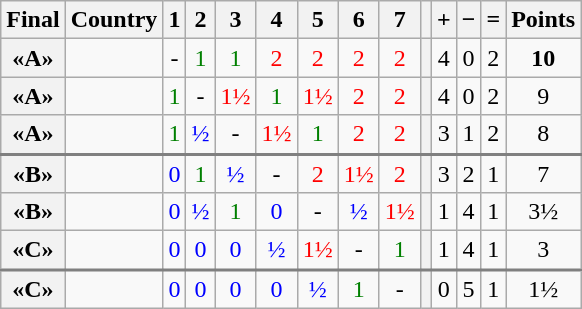<table class="wikitable" style="text-align:center">
<tr>
<th>Final</th>
<th>Country</th>
<th>1</th>
<th>2</th>
<th>3</th>
<th>4</th>
<th>5</th>
<th>6</th>
<th>7</th>
<th></th>
<th>+</th>
<th>−</th>
<th>=</th>
<th>Points</th>
</tr>
<tr>
<th>«A»</th>
<td style="text-align: left"></td>
<td>-</td>
<td style="color:green;">1</td>
<td style="color:green;">1</td>
<td style="color:red;">2</td>
<td style="color:red;">2</td>
<td style="color:red;">2</td>
<td style="color:red;">2</td>
<th></th>
<td>4</td>
<td>0</td>
<td>2</td>
<td><strong>10</strong></td>
</tr>
<tr>
<th>«A»</th>
<td style="text-align: left"></td>
<td style="color:green;">1</td>
<td>-</td>
<td style="color:red;">1½</td>
<td style="color:green;">1</td>
<td style="color:red;">1½</td>
<td style="color:red;">2</td>
<td style="color:red;">2</td>
<th></th>
<td>4</td>
<td>0</td>
<td>2</td>
<td>9</td>
</tr>
<tr>
<th>«A»</th>
<td style="text-align: left"></td>
<td style="color:green;">1</td>
<td style="color:blue;">½</td>
<td>-</td>
<td style="color:red;">1½</td>
<td style="color:green;">1</td>
<td style="color:red;">2</td>
<td style="color:red;">2</td>
<th></th>
<td>3</td>
<td>1</td>
<td>2</td>
<td>8</td>
</tr>
<tr style="border-top:2px solid grey;">
<th>«B»</th>
<td style="text-align: left"></td>
<td style="color:blue;">0</td>
<td style="color:green;">1</td>
<td style="color:blue;">½</td>
<td>-</td>
<td style="color:red;">2</td>
<td style="color:red;">1½</td>
<td style="color:red;">2</td>
<th></th>
<td>3</td>
<td>2</td>
<td>1</td>
<td>7</td>
</tr>
<tr>
<th>«B»</th>
<td style="text-align: left"></td>
<td style="color:blue;">0</td>
<td style="color:blue;">½</td>
<td style="color:green;">1</td>
<td style="color:blue;">0</td>
<td>-</td>
<td style="color:blue;">½</td>
<td style="color:red;">1½</td>
<th></th>
<td>1</td>
<td>4</td>
<td>1</td>
<td>3½</td>
</tr>
<tr>
<th>«C»</th>
<td style="text-align: left"></td>
<td style="color:blue;">0</td>
<td style="color:blue;">0</td>
<td style="color:blue;">0</td>
<td style="color:blue;">½</td>
<td style="color:red;">1½</td>
<td>-</td>
<td style="color:green;">1</td>
<th></th>
<td>1</td>
<td>4</td>
<td>1</td>
<td>3</td>
</tr>
<tr style="border-top:2px solid grey;">
<th>«C»</th>
<td style="text-align: left"></td>
<td style="color:blue;">0</td>
<td style="color:blue;">0</td>
<td style="color:blue;">0</td>
<td style="color:blue;">0</td>
<td style="color:blue;">½</td>
<td style="color:green;">1</td>
<td>-</td>
<th></th>
<td>0</td>
<td>5</td>
<td>1</td>
<td>1½</td>
</tr>
</table>
